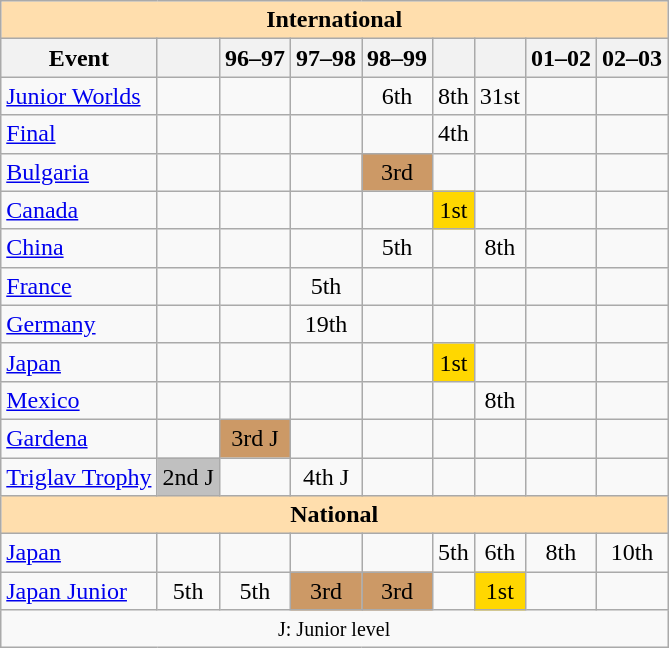<table class="wikitable" style="text-align:center">
<tr>
<th style="background-color: #ffdead; " colspan=9 align=center>International</th>
</tr>
<tr>
<th>Event</th>
<th></th>
<th>96–97</th>
<th>97–98</th>
<th>98–99</th>
<th></th>
<th></th>
<th>01–02</th>
<th>02–03</th>
</tr>
<tr>
<td align=left><a href='#'>Junior Worlds</a></td>
<td></td>
<td></td>
<td></td>
<td>6th</td>
<td>8th</td>
<td>31st</td>
<td></td>
<td></td>
</tr>
<tr>
<td align=left> <a href='#'>Final</a></td>
<td></td>
<td></td>
<td></td>
<td></td>
<td>4th</td>
<td></td>
<td></td>
<td></td>
</tr>
<tr>
<td align=left> <a href='#'>Bulgaria</a></td>
<td></td>
<td></td>
<td></td>
<td bgcolor=cc9966>3rd</td>
<td></td>
<td></td>
<td></td>
<td></td>
</tr>
<tr>
<td align=left> <a href='#'>Canada</a></td>
<td></td>
<td></td>
<td></td>
<td></td>
<td bgcolor=gold>1st</td>
<td></td>
<td></td>
<td></td>
</tr>
<tr>
<td align=left> <a href='#'>China</a></td>
<td></td>
<td></td>
<td></td>
<td>5th</td>
<td></td>
<td>8th</td>
<td></td>
<td></td>
</tr>
<tr>
<td align=left> <a href='#'>France</a></td>
<td></td>
<td></td>
<td>5th</td>
<td></td>
<td></td>
<td></td>
<td></td>
<td></td>
</tr>
<tr>
<td align=left> <a href='#'>Germany</a></td>
<td></td>
<td></td>
<td>19th</td>
<td></td>
<td></td>
<td></td>
<td></td>
<td></td>
</tr>
<tr>
<td align=left> <a href='#'>Japan</a></td>
<td></td>
<td></td>
<td></td>
<td></td>
<td bgcolor=gold>1st</td>
<td></td>
<td></td>
<td></td>
</tr>
<tr>
<td align=left> <a href='#'>Mexico</a></td>
<td></td>
<td></td>
<td></td>
<td></td>
<td></td>
<td>8th</td>
<td></td>
<td></td>
</tr>
<tr>
<td align=left><a href='#'>Gardena</a></td>
<td></td>
<td bgcolor=cc9966>3rd J</td>
<td></td>
<td></td>
<td></td>
<td></td>
<td></td>
<td></td>
</tr>
<tr>
<td align=left><a href='#'>Triglav Trophy</a></td>
<td bgcolor=silver>2nd J</td>
<td></td>
<td>4th J</td>
<td></td>
<td></td>
<td></td>
<td></td>
<td></td>
</tr>
<tr>
<th style="background-color: #ffdead; " colspan=9 align=center>National</th>
</tr>
<tr>
<td align=left><a href='#'>Japan</a></td>
<td></td>
<td></td>
<td></td>
<td></td>
<td>5th</td>
<td>6th</td>
<td>8th</td>
<td>10th</td>
</tr>
<tr>
<td align=left><a href='#'>Japan Junior</a></td>
<td>5th</td>
<td>5th</td>
<td bgcolor="cc9966">3rd</td>
<td bgcolor=cc9966>3rd</td>
<td></td>
<td bgcolor=gold>1st</td>
<td></td>
<td></td>
</tr>
<tr>
<td colspan=9 align=center><small> J: Junior level </small></td>
</tr>
</table>
